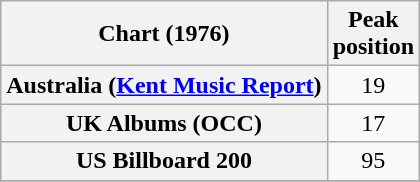<table class="wikitable sortable plainrowheaders" style="text-align:center">
<tr>
<th>Chart (1976)</th>
<th>Peak<br>position</th>
</tr>
<tr>
<th scope="row">Australia (<a href='#'>Kent Music Report</a>)</th>
<td>19</td>
</tr>
<tr>
<th scope="row">UK Albums (OCC)</th>
<td>17</td>
</tr>
<tr>
<th scope="row">US Billboard 200</th>
<td>95</td>
</tr>
<tr>
</tr>
</table>
